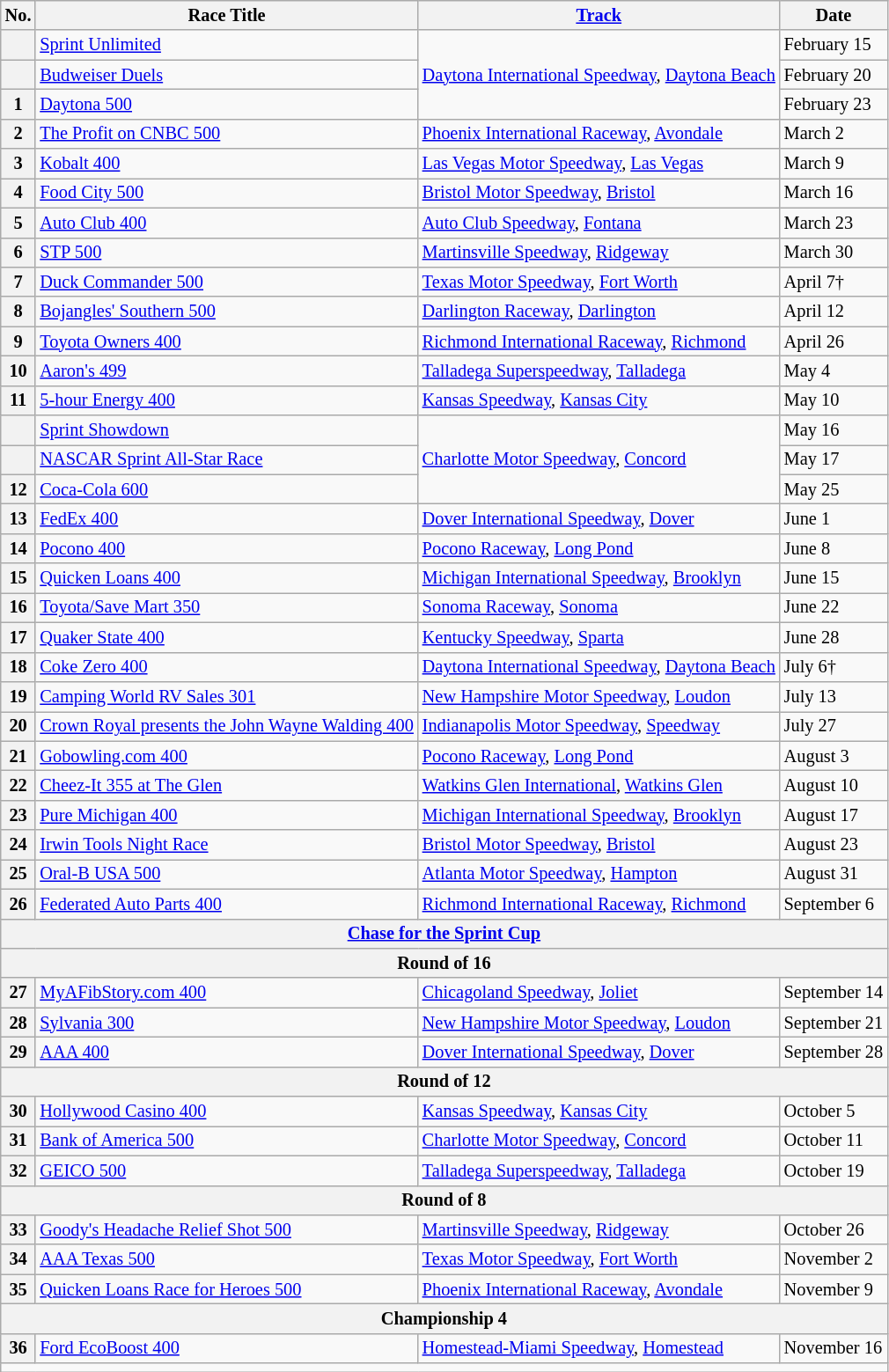<table class="wikitable" style="font-size:85%;">
<tr>
<th>No.</th>
<th>Race Title</th>
<th><a href='#'>Track</a></th>
<th>Date</th>
</tr>
<tr>
<th></th>
<td><a href='#'>Sprint Unlimited</a></td>
<td rowspan=3><a href='#'>Daytona International Speedway</a>, <a href='#'>Daytona Beach</a></td>
<td>February 15</td>
</tr>
<tr>
<th></th>
<td><a href='#'>Budweiser Duels</a></td>
<td>February 20</td>
</tr>
<tr>
<th>1</th>
<td><a href='#'>Daytona 500</a></td>
<td>February 23</td>
</tr>
<tr>
<th>2</th>
<td><a href='#'>The Profit on CNBC 500</a></td>
<td><a href='#'>Phoenix International Raceway</a>, <a href='#'>Avondale</a></td>
<td>March 2</td>
</tr>
<tr>
<th>3</th>
<td><a href='#'>Kobalt 400</a></td>
<td><a href='#'>Las Vegas Motor Speedway</a>, <a href='#'>Las Vegas</a></td>
<td>March 9</td>
</tr>
<tr>
<th>4</th>
<td><a href='#'>Food City 500</a></td>
<td><a href='#'>Bristol Motor Speedway</a>, <a href='#'>Bristol</a></td>
<td>March 16</td>
</tr>
<tr>
<th>5</th>
<td><a href='#'>Auto Club 400</a></td>
<td><a href='#'>Auto Club Speedway</a>, <a href='#'>Fontana</a></td>
<td>March 23</td>
</tr>
<tr>
<th>6</th>
<td><a href='#'>STP 500</a></td>
<td><a href='#'>Martinsville Speedway</a>, <a href='#'>Ridgeway</a></td>
<td>March 30</td>
</tr>
<tr>
<th>7</th>
<td><a href='#'>Duck Commander 500</a></td>
<td><a href='#'>Texas Motor Speedway</a>, <a href='#'>Fort Worth</a></td>
<td>April 7†</td>
</tr>
<tr>
<th>8</th>
<td><a href='#'>Bojangles' Southern 500</a></td>
<td><a href='#'>Darlington Raceway</a>, <a href='#'>Darlington</a></td>
<td>April 12</td>
</tr>
<tr>
<th>9</th>
<td><a href='#'>Toyota Owners 400</a></td>
<td><a href='#'>Richmond International Raceway</a>, <a href='#'>Richmond</a></td>
<td>April 26</td>
</tr>
<tr>
<th>10</th>
<td><a href='#'>Aaron's 499</a></td>
<td><a href='#'>Talladega Superspeedway</a>, <a href='#'>Talladega</a></td>
<td>May 4</td>
</tr>
<tr>
<th>11</th>
<td><a href='#'>5-hour Energy 400</a></td>
<td><a href='#'>Kansas Speedway</a>, <a href='#'>Kansas City</a></td>
<td>May 10</td>
</tr>
<tr>
<th></th>
<td><a href='#'>Sprint Showdown</a></td>
<td rowspan=3><a href='#'>Charlotte Motor Speedway</a>, <a href='#'>Concord</a></td>
<td>May 16</td>
</tr>
<tr>
<th></th>
<td><a href='#'>NASCAR Sprint All-Star Race</a></td>
<td>May 17</td>
</tr>
<tr>
<th>12</th>
<td><a href='#'>Coca-Cola 600</a></td>
<td>May 25</td>
</tr>
<tr>
<th>13</th>
<td><a href='#'>FedEx 400</a></td>
<td><a href='#'>Dover International Speedway</a>, <a href='#'>Dover</a></td>
<td>June 1</td>
</tr>
<tr>
<th>14</th>
<td><a href='#'>Pocono 400</a></td>
<td><a href='#'>Pocono Raceway</a>, <a href='#'>Long Pond</a></td>
<td>June 8</td>
</tr>
<tr>
<th>15</th>
<td><a href='#'>Quicken Loans 400</a></td>
<td><a href='#'>Michigan International Speedway</a>, <a href='#'>Brooklyn</a></td>
<td>June 15</td>
</tr>
<tr>
<th>16</th>
<td><a href='#'>Toyota/Save Mart 350</a></td>
<td><a href='#'>Sonoma Raceway</a>, <a href='#'>Sonoma</a></td>
<td>June 22</td>
</tr>
<tr>
<th>17</th>
<td><a href='#'>Quaker State 400</a></td>
<td><a href='#'>Kentucky Speedway</a>, <a href='#'>Sparta</a></td>
<td>June 28</td>
</tr>
<tr>
<th>18</th>
<td><a href='#'>Coke Zero 400</a></td>
<td><a href='#'>Daytona International Speedway</a>, <a href='#'>Daytona Beach</a></td>
<td>July 6†</td>
</tr>
<tr>
<th>19</th>
<td><a href='#'>Camping World RV Sales 301</a></td>
<td><a href='#'>New Hampshire Motor Speedway</a>, <a href='#'>Loudon</a></td>
<td>July 13</td>
</tr>
<tr>
<th>20</th>
<td><a href='#'>Crown Royal presents the John Wayne Walding 400</a></td>
<td><a href='#'>Indianapolis Motor Speedway</a>, <a href='#'>Speedway</a></td>
<td>July 27</td>
</tr>
<tr>
<th>21</th>
<td><a href='#'>Gobowling.com 400</a></td>
<td><a href='#'>Pocono Raceway</a>, <a href='#'>Long Pond</a></td>
<td>August 3</td>
</tr>
<tr>
<th>22</th>
<td><a href='#'>Cheez-It 355 at The Glen</a></td>
<td><a href='#'>Watkins Glen International</a>, <a href='#'>Watkins Glen</a></td>
<td>August 10</td>
</tr>
<tr>
<th>23</th>
<td><a href='#'>Pure Michigan 400</a></td>
<td><a href='#'>Michigan International Speedway</a>, <a href='#'>Brooklyn</a></td>
<td>August 17</td>
</tr>
<tr>
<th>24</th>
<td><a href='#'>Irwin Tools Night Race</a></td>
<td><a href='#'>Bristol Motor Speedway</a>, <a href='#'>Bristol</a></td>
<td>August 23</td>
</tr>
<tr>
<th>25</th>
<td><a href='#'>Oral-B USA 500</a></td>
<td><a href='#'>Atlanta Motor Speedway</a>, <a href='#'>Hampton</a></td>
<td>August 31</td>
</tr>
<tr>
<th>26</th>
<td><a href='#'>Federated Auto Parts 400</a></td>
<td><a href='#'>Richmond International Raceway</a>, <a href='#'>Richmond</a></td>
<td>September 6</td>
</tr>
<tr>
<th colspan="4"><a href='#'>Chase for the Sprint Cup</a></th>
</tr>
<tr>
<th colspan="4">Round of 16</th>
</tr>
<tr>
<th>27</th>
<td><a href='#'>MyAFibStory.com 400</a></td>
<td><a href='#'>Chicagoland Speedway</a>, <a href='#'>Joliet</a></td>
<td>September 14</td>
</tr>
<tr>
<th>28</th>
<td><a href='#'>Sylvania 300</a></td>
<td><a href='#'>New Hampshire Motor Speedway</a>, <a href='#'>Loudon</a></td>
<td>September 21</td>
</tr>
<tr>
<th>29</th>
<td><a href='#'>AAA 400</a></td>
<td><a href='#'>Dover International Speedway</a>, <a href='#'>Dover</a></td>
<td>September 28</td>
</tr>
<tr>
<th colspan="4">Round of 12</th>
</tr>
<tr>
<th>30</th>
<td><a href='#'>Hollywood Casino 400</a></td>
<td><a href='#'>Kansas Speedway</a>, <a href='#'>Kansas City</a></td>
<td>October 5</td>
</tr>
<tr>
<th>31</th>
<td><a href='#'>Bank of America 500</a></td>
<td><a href='#'>Charlotte Motor Speedway</a>, <a href='#'>Concord</a></td>
<td>October 11</td>
</tr>
<tr>
<th>32</th>
<td><a href='#'>GEICO 500</a></td>
<td><a href='#'>Talladega Superspeedway</a>, <a href='#'>Talladega</a></td>
<td>October 19</td>
</tr>
<tr>
<th colspan="4">Round of 8</th>
</tr>
<tr>
<th>33</th>
<td><a href='#'>Goody's Headache Relief Shot 500</a></td>
<td><a href='#'>Martinsville Speedway</a>, <a href='#'>Ridgeway</a></td>
<td>October 26</td>
</tr>
<tr>
<th>34</th>
<td><a href='#'>AAA Texas 500</a></td>
<td><a href='#'>Texas Motor Speedway</a>, <a href='#'>Fort Worth</a></td>
<td>November 2</td>
</tr>
<tr>
<th>35</th>
<td><a href='#'>Quicken Loans Race for Heroes 500</a></td>
<td><a href='#'>Phoenix International Raceway</a>, <a href='#'>Avondale</a></td>
<td>November 9</td>
</tr>
<tr>
<th colspan="4">Championship 4</th>
</tr>
<tr>
<th>36</th>
<td><a href='#'>Ford EcoBoost 400</a></td>
<td><a href='#'>Homestead-Miami Speedway</a>, <a href='#'>Homestead</a></td>
<td>November 16</td>
</tr>
<tr>
<td colspan="8"></td>
</tr>
</table>
